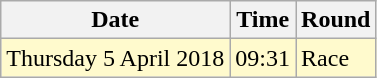<table class="wikitable">
<tr>
<th>Date</th>
<th>Time</th>
<th>Round</th>
</tr>
<tr>
<td style=background:lemonchiffon>Thursday 5 April 2018</td>
<td style=background:lemonchiffon>09:31</td>
<td style=background:lemonchiffon>Race</td>
</tr>
</table>
